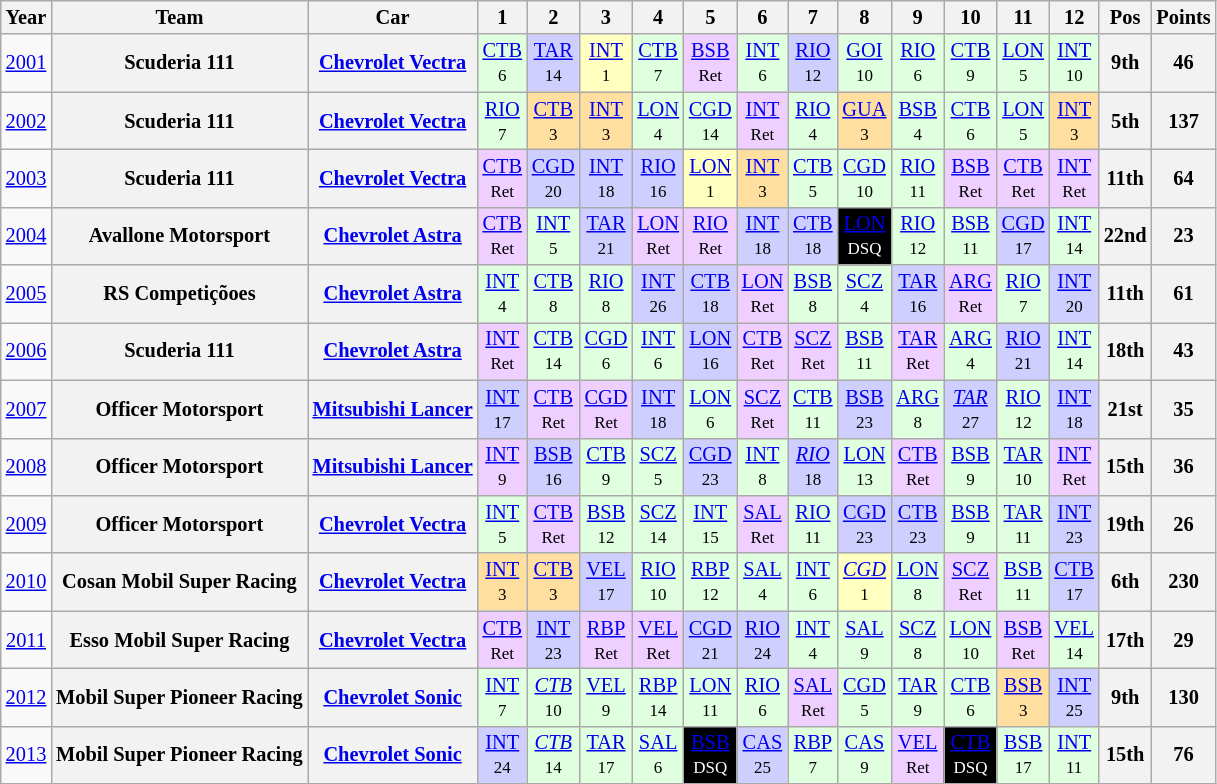<table class="wikitable" border="1" style="text-align:center; font-size:85%;">
<tr>
<th>Year</th>
<th>Team</th>
<th>Car</th>
<th>1</th>
<th>2</th>
<th>3</th>
<th>4</th>
<th>5</th>
<th>6</th>
<th>7</th>
<th>8</th>
<th>9</th>
<th>10</th>
<th>11</th>
<th>12</th>
<th>Pos</th>
<th>Points</th>
</tr>
<tr>
<td><a href='#'>2001</a></td>
<th nowrap>Scuderia 111</th>
<th nowrap><a href='#'>Chevrolet Vectra</a></th>
<td style="background:#dfffdf;"><a href='#'>CTB</a><br><small>6</small></td>
<td style="background:#cfcfff;"><a href='#'>TAR</a><br><small>14</small></td>
<td style="background:#FFFFBF;"><a href='#'>INT</a><br><small>1</small></td>
<td style="background:#dfffdf;"><a href='#'>CTB</a><br><small>7</small></td>
<td style="background:#efcfff;"><a href='#'>BSB</a><br><small>Ret</small></td>
<td style="background:#dfffdf;"><a href='#'>INT</a><br><small>6</small></td>
<td style="background:#cfcfff;"><a href='#'>RIO</a><br><small>12</small></td>
<td style="background:#dfffdf;"><a href='#'>GOI</a><br><small>10</small></td>
<td style="background:#dfffdf;"><a href='#'>RIO</a><br><small>6</small></td>
<td style="background:#dfffdf;"><a href='#'>CTB</a><br><small>9</small></td>
<td style="background:#dfffdf;"><a href='#'>LON</a><br><small>5</small></td>
<td style="background:#dfffdf;"><a href='#'>INT</a><br><small>10</small></td>
<th>9th</th>
<th>46</th>
</tr>
<tr>
<td><a href='#'>2002</a></td>
<th>Scuderia 111</th>
<th><a href='#'>Chevrolet Vectra</a></th>
<td style="background:#dfffdf;"><a href='#'>RIO</a><br><small>7</small></td>
<td style="background:#ffdf9f;"><a href='#'>CTB</a><br><small>3</small></td>
<td style="background:#ffdf9f;"><a href='#'>INT</a><br><small>3</small></td>
<td style="background:#dfffdf;"><a href='#'>LON</a><br><small>4</small></td>
<td style="background:#dfffdf;"><a href='#'>CGD</a><br><small>14</small></td>
<td style="background:#efcfff;"><a href='#'>INT</a><br><small>Ret</small></td>
<td style="background:#dfffdf;"><a href='#'>RIO</a><br><small>4</small></td>
<td style="background:#ffdf9f;"><a href='#'>GUA</a><br><small>3</small></td>
<td style="background:#dfffdf;"><a href='#'>BSB</a><br><small>4</small></td>
<td style="background:#dfffdf;"><a href='#'>CTB</a><br><small>6</small></td>
<td style="background:#dfffdf;"><a href='#'>LON</a><br><small>5</small></td>
<td style="background:#ffdf9f;"><a href='#'>INT</a><br><small>3</small></td>
<th>5th</th>
<th>137</th>
</tr>
<tr>
<td><a href='#'>2003</a></td>
<th>Scuderia 111</th>
<th><a href='#'>Chevrolet Vectra</a></th>
<td style="background:#efcfff;"><a href='#'>CTB</a><br><small>Ret</small></td>
<td style="background:#cfcfff;"><a href='#'>CGD</a><br><small>20</small></td>
<td style="background:#cfcfff;"><a href='#'>INT</a><br><small>18</small></td>
<td style="background:#cfcfff;"><a href='#'>RIO</a><br><small>16</small></td>
<td style="background:#FFFFBF;"><a href='#'>LON</a><br><small>1</small></td>
<td style="background:#ffdf9f;"><a href='#'>INT</a><br><small>3</small></td>
<td style="background:#dfffdf;"><a href='#'>CTB</a><br><small>5</small></td>
<td style="background:#dfffdf;"><a href='#'>CGD</a><br><small>10</small></td>
<td style="background:#dfffdf;"><a href='#'>RIO</a><br><small>11</small></td>
<td style="background:#efcfff;"><a href='#'>BSB</a><br><small>Ret</small></td>
<td style="background:#efcfff;"><a href='#'>CTB</a><br><small>Ret</small></td>
<td style="background:#efcfff;"><a href='#'>INT</a><br><small>Ret</small></td>
<th>11th</th>
<th>64</th>
</tr>
<tr>
<td><a href='#'>2004</a></td>
<th>Avallone Motorsport</th>
<th><a href='#'>Chevrolet Astra</a></th>
<td style="background:#efcfff;"><a href='#'>CTB</a><br><small>Ret</small></td>
<td style="background:#dfffdf;"><a href='#'>INT</a><br><small>5</small></td>
<td style="background:#cfcfff;"><a href='#'>TAR</a><br><small>21</small></td>
<td style="background:#efcfff;"><a href='#'>LON</a><br><small>Ret</small></td>
<td style="background:#efcfff;"><a href='#'>RIO</a><br><small>Ret</small></td>
<td style="background:#cfcfff;"><a href='#'>INT</a><br><small>18</small></td>
<td style="background:#cfcfff;"><a href='#'>CTB</a><br><small>18</small></td>
<td style="background:black; color:white;"><a href='#'><span>LON</span></a><br><small>DSQ</small></td>
<td style="background:#dfffdf;"><a href='#'>RIO</a><br><small>12</small></td>
<td style="background:#dfffdf;"><a href='#'>BSB</a><br><small>11</small></td>
<td style="background:#cfcfff;"><a href='#'>CGD</a><br><small>17</small></td>
<td style="background:#dfffdf;"><a href='#'>INT</a><br><small>14</small></td>
<th>22nd</th>
<th>23</th>
</tr>
<tr>
<td><a href='#'>2005</a></td>
<th>RS Competiçõoes</th>
<th><a href='#'>Chevrolet Astra</a></th>
<td style="background:#dfffdf;"><a href='#'>INT</a><br><small>4</small></td>
<td style="background:#dfffdf;"><a href='#'>CTB</a><br><small>8</small></td>
<td style="background:#dfffdf;"><a href='#'>RIO</a><br><small>8</small></td>
<td style="background:#cfcfff;"><a href='#'>INT</a><br><small>26</small></td>
<td style="background:#cfcfff;"><a href='#'>CTB</a><br><small>18</small></td>
<td style="background:#efcfff;"><a href='#'>LON</a><br><small>Ret</small></td>
<td style="background:#dfffdf;"><a href='#'>BSB</a><br><small>8</small></td>
<td style="background:#dfffdf;"><a href='#'>SCZ</a><br><small>4</small></td>
<td style="background:#cfcfff;"><a href='#'>TAR</a><br><small>16</small></td>
<td style="background:#efcfff;"><a href='#'>ARG</a><br><small>Ret</small></td>
<td style="background:#dfffdf;"><a href='#'>RIO</a><br><small>7</small></td>
<td style="background:#cfcfff;"><a href='#'>INT</a><br><small>20</small></td>
<th>11th</th>
<th>61</th>
</tr>
<tr>
<td><a href='#'>2006</a></td>
<th>Scuderia 111</th>
<th><a href='#'>Chevrolet Astra</a></th>
<td style="background:#efcfff;"><a href='#'>INT</a><br><small>Ret</small></td>
<td style="background:#dfffdf;"><a href='#'>CTB</a><br><small>14</small></td>
<td style="background:#dfffdf;"><a href='#'>CGD</a><br><small>6</small></td>
<td style="background:#dfffdf;"><a href='#'>INT</a><br><small>6</small></td>
<td style="background:#cfcfff;"><a href='#'>LON</a><br><small>16</small></td>
<td style="background:#efcfff;"><a href='#'>CTB</a><br><small>Ret</small></td>
<td style="background:#efcfff;"><a href='#'>SCZ</a><br><small>Ret</small></td>
<td style="background:#dfffdf;"><a href='#'>BSB</a><br><small>11</small></td>
<td style="background:#efcfff;"><a href='#'>TAR</a><br><small>Ret</small></td>
<td style="background:#dfffdf;"><a href='#'>ARG</a><br><small>4</small></td>
<td style="background:#cfcfff;"><a href='#'>RIO</a><br><small>21</small></td>
<td style="background:#dfffdf;"><a href='#'>INT</a><br><small>14</small></td>
<th>18th</th>
<th>43</th>
</tr>
<tr>
<td><a href='#'>2007</a></td>
<th>Officer Motorsport</th>
<th nowrap><a href='#'>Mitsubishi Lancer</a></th>
<td style="background:#cfcfff;"><a href='#'>INT</a><br><small>17</small></td>
<td style="background:#efcfff;"><a href='#'>CTB</a><br><small>Ret</small></td>
<td style="background:#efcfff;"><a href='#'>CGD</a><br><small>Ret</small></td>
<td style="background:#cfcfff;"><a href='#'>INT</a><br><small>18</small></td>
<td style="background:#dfffdf;"><a href='#'>LON</a><br><small>6</small></td>
<td style="background:#efcfff;"><a href='#'>SCZ</a><br><small>Ret</small></td>
<td style="background:#dfffdf;"><a href='#'>CTB</a><br><small>11</small></td>
<td style="background:#cfcfff;"><a href='#'>BSB</a><br><small>23</small></td>
<td style="background:#dfffdf;"><a href='#'>ARG</a><br><small>8</small></td>
<td style="background:#cfcfff;"><em><a href='#'>TAR</a></em><br><small>27</small></td>
<td style="background:#dfffdf;"><a href='#'>RIO</a><br><small>12</small></td>
<td style="background:#cfcfff;"><a href='#'>INT</a><br><small>18</small></td>
<th>21st</th>
<th>35</th>
</tr>
<tr>
<td><a href='#'>2008</a></td>
<th>Officer Motorsport</th>
<th><a href='#'>Mitsubishi Lancer</a></th>
<td style="background:#efcfff;"><a href='#'>INT</a><br><small>9</small></td>
<td style="background:#cfcfff;"><a href='#'>BSB</a><br><small>16</small></td>
<td style="background:#dfffdf;"><a href='#'>CTB</a><br><small>9</small></td>
<td style="background:#dfffdf;"><a href='#'>SCZ</a><br><small>5</small></td>
<td style="background:#cfcfff;"><a href='#'>CGD</a><br><small>23</small></td>
<td style="background:#dfffdf;"><a href='#'>INT</a><br><small>8</small></td>
<td style="background:#cfcfff;"><em><a href='#'>RIO</a></em><br><small>18</small></td>
<td style="background:#dfffdf;"><a href='#'>LON</a><br><small>13</small></td>
<td style="background:#efcfff;"><a href='#'>CTB</a><br><small>Ret</small></td>
<td style="background:#dfffdf;"><a href='#'>BSB</a><br><small>9</small></td>
<td style="background:#dfffdf;"><a href='#'>TAR</a><br><small>10</small></td>
<td style="background:#efcfff;"><a href='#'>INT</a><br><small>Ret</small></td>
<th>15th</th>
<th>36</th>
</tr>
<tr>
<td><a href='#'>2009</a></td>
<th>Officer Motorsport</th>
<th><a href='#'>Chevrolet Vectra</a></th>
<td style="background:#dfffdf;"><a href='#'>INT</a><br><small>5</small></td>
<td style="background:#efcfff;"><a href='#'>CTB</a><br><small>Ret</small></td>
<td style="background:#dfffdf;"><a href='#'>BSB</a><br><small>12</small></td>
<td style="background:#dfffdf;"><a href='#'>SCZ</a><br><small>14</small></td>
<td style="background:#dfffdf;"><a href='#'>INT</a><br><small>15</small></td>
<td style="background:#efcfff;"><a href='#'>SAL</a><br><small>Ret</small></td>
<td style="background:#dfffdf;"><a href='#'>RIO</a><br><small>11</small></td>
<td style="background:#cfcfff;"><a href='#'>CGD</a><br><small>23</small></td>
<td style="background:#cfcfff;"><a href='#'>CTB</a><br><small>23</small></td>
<td style="background:#dfffdf;"><a href='#'>BSB</a><br><small>9</small></td>
<td style="background:#dfffdf;"><a href='#'>TAR</a><br><small>11</small></td>
<td style="background:#cfcfff;"><a href='#'>INT</a><br><small>23</small></td>
<th>19th</th>
<th>26</th>
</tr>
<tr>
<td><a href='#'>2010</a></td>
<th>Cosan Mobil Super Racing</th>
<th><a href='#'>Chevrolet Vectra</a></th>
<td style="background:#ffdf9f;"><a href='#'>INT</a><br><small>3</small></td>
<td style="background:#ffdf9f;"><a href='#'>CTB</a><br><small>3</small></td>
<td style="background:#cfcfff;"><a href='#'>VEL</a><br><small>17</small></td>
<td style="background:#dfffdf;"><a href='#'>RIO</a><br><small>10</small></td>
<td style="background:#dfffdf;"><a href='#'>RBP</a><br><small>12</small></td>
<td style="background:#dfffdf;"><a href='#'>SAL</a><br><small>4</small></td>
<td style="background:#dfffdf;"><a href='#'>INT</a><br><small>6</small></td>
<td style="background:#FFFFBF;"><em><a href='#'>CGD</a></em><br><small>1</small></td>
<td style="background:#dfffdf;"><a href='#'>LON</a><br><small>8</small></td>
<td style="background:#efcfff;"><a href='#'>SCZ</a><br><small>Ret</small></td>
<td style="background:#dfffdf;"><a href='#'>BSB</a><br><small>11</small></td>
<td style="background:#cfcfff;"><a href='#'>CTB</a><br><small>17</small></td>
<th>6th</th>
<th>230</th>
</tr>
<tr>
<td><a href='#'>2011</a></td>
<th>Esso Mobil Super Racing</th>
<th><a href='#'>Chevrolet Vectra</a></th>
<td style="background:#efcfff;"><a href='#'>CTB</a><br><small>Ret</small></td>
<td style="background:#cfcfff;"><a href='#'>INT</a><br><small>23</small></td>
<td style="background:#efcfff;"><a href='#'>RBP</a><br><small>Ret</small></td>
<td style="background:#efcfff;"><a href='#'>VEL</a><br><small>Ret</small></td>
<td style="background:#cfcfff;"><a href='#'>CGD</a><br><small>21</small></td>
<td style="background:#cfcfff;"><a href='#'>RIO</a><br><small>24</small></td>
<td style="background:#dfffdf;"><a href='#'>INT</a><br><small>4</small></td>
<td style="background:#dfffdf;"><a href='#'>SAL</a><br><small>9</small></td>
<td style="background:#dfffdf;"><a href='#'>SCZ</a><br><small>8</small></td>
<td style="background:#dfffdf;"><a href='#'>LON</a><br><small>10</small></td>
<td style="background:#efcfff;"><a href='#'>BSB</a><br><small>Ret</small></td>
<td style="background:#DFFFDF;"><a href='#'>VEL</a><br><small>14</small></td>
<th>17th</th>
<th>29</th>
</tr>
<tr>
<td><a href='#'>2012</a></td>
<th>Mobil Super Pioneer Racing</th>
<th><a href='#'>Chevrolet Sonic</a></th>
<td style="background:#dfffdf;"><a href='#'>INT</a><br><small>7</small></td>
<td style="background:#dfffdf;"><em><a href='#'>CTB</a></em><br><small>10</small></td>
<td style="background:#dfffdf;"><a href='#'>VEL</a><br><small>9</small></td>
<td style="background:#dfffdf;"><a href='#'>RBP</a><br><small>14</small></td>
<td style="background:#dfffdf;"><a href='#'>LON</a><br><small>11</small></td>
<td style="background:#dfffdf;"><a href='#'>RIO</a><br><small>6</small></td>
<td style="background:#efcfff;"><a href='#'>SAL</a><br><small>Ret</small></td>
<td style="background:#dfffdf;"><a href='#'>CGD</a><br><small>5</small></td>
<td style="background:#dfffdf;"><a href='#'>TAR</a><br><small>9</small></td>
<td style="background:#dfffdf;"><a href='#'>CTB</a><br><small>6</small></td>
<td style="background:#FFDF9F;"><a href='#'>BSB</a><br><small>3</small></td>
<td style="background:#cfcfff;"><a href='#'>INT</a><br><small>25</small></td>
<th>9th</th>
<th>130</th>
</tr>
<tr>
<td><a href='#'>2013</a></td>
<th nowrap>Mobil Super Pioneer Racing</th>
<th><a href='#'>Chevrolet Sonic</a></th>
<td style="background:#cfcfff;"><a href='#'>INT</a><br><small>24</small></td>
<td style="background:#dfffdf;"><em><a href='#'>CTB</a></em><br><small>14</small></td>
<td style="background:#dfffdf;"><a href='#'>TAR</a><br><small>17</small></td>
<td style="background:#dfffdf;"><a href='#'>SAL</a><br><small>6</small></td>
<td style="background:black; color:white;"><a href='#'>BSB</a><br><small>DSQ</small></td>
<td style="background:#cfcfff;"><a href='#'>CAS</a><br><small>25</small></td>
<td style="background:#dfffdf;"><a href='#'>RBP</a><br><small>7</small></td>
<td style="background:#dfffdf;"><a href='#'>CAS</a><br><small>9</small></td>
<td style="background:#efcfff;"><a href='#'>VEL</a><br><small>Ret</small></td>
<td style="background:black; color:white;"><a href='#'>CTB</a><br><small>DSQ</small></td>
<td style="background:#dfffdf;"><a href='#'>BSB</a><br><small>17</small></td>
<td style="background:#dfffdf;"><a href='#'>INT</a><br><small>11</small></td>
<th>15th</th>
<th>76</th>
</tr>
</table>
